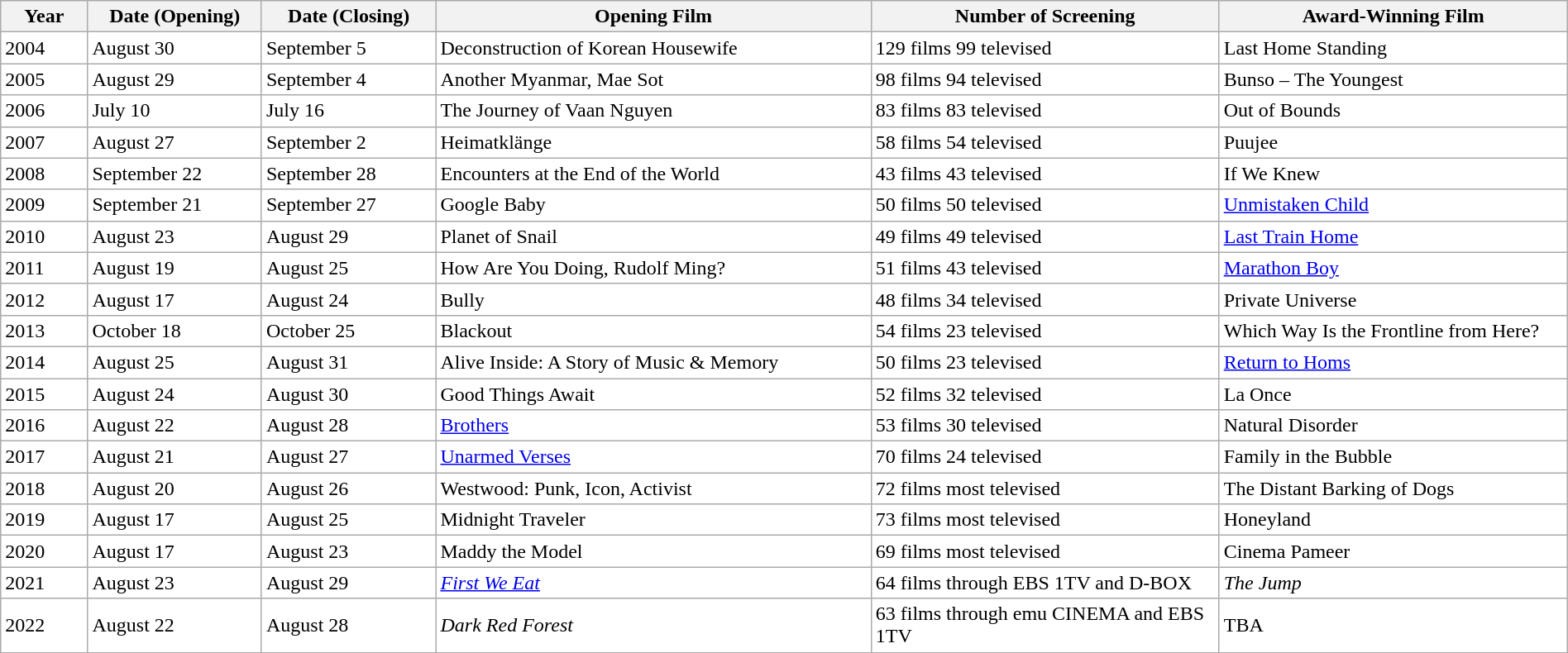<table class="wikitable" style="background:white;" style="font-size:85%;" width=100%>
<tr>
<th width=5%>Year</th>
<th width=10%>Date (Opening)</th>
<th width=10%>Date (Closing)</th>
<th width=25%>Opening Film</th>
<th width=20%>Number of Screening</th>
<th width=20%>Award-Winning Film</th>
</tr>
<tr>
<td>2004</td>
<td>August 30</td>
<td>September 5</td>
<td>Deconstruction of Korean Housewife</td>
<td>129 films 99 televised</td>
<td>Last Home Standing</td>
</tr>
<tr>
<td>2005</td>
<td>August 29</td>
<td>September 4</td>
<td>Another Myanmar, Mae Sot</td>
<td>98 films 94 televised</td>
<td>Bunso – The Youngest</td>
</tr>
<tr>
<td>2006</td>
<td>July 10</td>
<td>July 16</td>
<td>The Journey of Vaan Nguyen</td>
<td>83 films 83 televised</td>
<td>Out of Bounds</td>
</tr>
<tr>
<td>2007</td>
<td>August 27</td>
<td>September 2</td>
<td>Heimatklänge</td>
<td>58 films 54 televised</td>
<td>Puujee</td>
</tr>
<tr>
<td>2008</td>
<td>September 22</td>
<td>September 28</td>
<td>Encounters at the End of the World</td>
<td>43 films 43 televised</td>
<td>If We Knew</td>
</tr>
<tr>
<td>2009</td>
<td>September 21</td>
<td>September 27</td>
<td>Google Baby</td>
<td>50 films 50 televised</td>
<td><a href='#'>Unmistaken Child</a></td>
</tr>
<tr>
<td>2010</td>
<td>August 23</td>
<td>August 29</td>
<td>Planet of Snail</td>
<td>49 films 49 televised</td>
<td><a href='#'>Last Train Home</a></td>
</tr>
<tr>
<td>2011</td>
<td>August 19</td>
<td>August 25</td>
<td>How Are You Doing, Rudolf Ming?</td>
<td>51 films 43 televised</td>
<td><a href='#'>Marathon Boy</a></td>
</tr>
<tr>
<td>2012</td>
<td>August 17</td>
<td>August 24</td>
<td>Bully</td>
<td>48 films 34 televised</td>
<td>Private Universe</td>
</tr>
<tr>
<td>2013</td>
<td>October 18</td>
<td>October 25</td>
<td>Blackout</td>
<td>54 films 23 televised</td>
<td>Which Way Is the Frontline from Here?</td>
</tr>
<tr>
<td>2014</td>
<td>August 25</td>
<td>August 31</td>
<td>Alive Inside: A Story of Music & Memory</td>
<td>50 films 23 televised</td>
<td><a href='#'>Return to Homs</a></td>
</tr>
<tr>
<td>2015</td>
<td>August 24</td>
<td>August 30</td>
<td>Good Things Await</td>
<td>52 films 32 televised</td>
<td>La Once</td>
</tr>
<tr>
<td>2016</td>
<td>August 22</td>
<td>August 28</td>
<td><a href='#'>Brothers</a></td>
<td>53 films 30 televised</td>
<td>Natural Disorder</td>
</tr>
<tr>
<td>2017</td>
<td>August 21</td>
<td>August 27</td>
<td><a href='#'>Unarmed Verses</a></td>
<td>70 films 24 televised</td>
<td>Family in the Bubble</td>
</tr>
<tr>
<td>2018</td>
<td>August 20</td>
<td>August 26</td>
<td>Westwood: Punk, Icon, Activist</td>
<td>72 films most televised</td>
<td>The Distant Barking of Dogs</td>
</tr>
<tr>
<td>2019</td>
<td>August 17</td>
<td>August 25</td>
<td>Midnight Traveler</td>
<td>73 films most televised</td>
<td>Honeyland</td>
</tr>
<tr>
<td>2020</td>
<td>August 17</td>
<td>August 23</td>
<td>Maddy the Model</td>
<td>69 films most televised</td>
<td>Cinema Pameer</td>
</tr>
<tr>
<td>2021</td>
<td>August 23</td>
<td>August 29</td>
<td><em><a href='#'>First We Eat</a></em></td>
<td>64 films through EBS 1TV and D-BOX</td>
<td><em>The Jump</em></td>
</tr>
<tr>
<td>2022</td>
<td>August 22</td>
<td>August 28</td>
<td><em>Dark Red Forest</em></td>
<td>63 films through emu CINEMA and EBS 1TV</td>
<td>TBA</td>
</tr>
</table>
